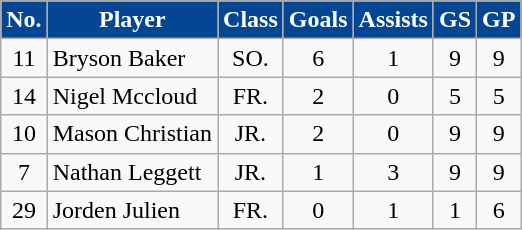<table class="wikitable sortable" style="text-align:center;">
<tr>
<th style="background-color:#034694;color:#FFFFFF">No.</th>
<th style="background-color:#034694;color:#FFFFFF">Player</th>
<th style="background-color:#034694;color:#FFFFFF">Class</th>
<th style="background-color:#034694;color:#FFFFFF">Goals</th>
<th style="background-color:#034694;color:#FFFFFF">Assists</th>
<th style="background-color:#034694;color:#FFFFFF">GS</th>
<th style="background-color:#034694;color:#FFFFFF">GP</th>
</tr>
<tr>
<td>11</td>
<td align="left"> Bryson Baker</td>
<td>SO.</td>
<td>6</td>
<td>1</td>
<td>9</td>
<td>9</td>
</tr>
<tr>
<td>14</td>
<td align="left"> Nigel Mccloud</td>
<td>FR.</td>
<td>2</td>
<td>0</td>
<td>5</td>
<td>5</td>
</tr>
<tr>
<td>10</td>
<td align="left"> Mason Christian</td>
<td>JR.</td>
<td>2</td>
<td>0</td>
<td>9</td>
<td>9</td>
</tr>
<tr>
<td>7</td>
<td align="left"> Nathan Leggett</td>
<td>JR.</td>
<td>1</td>
<td>3</td>
<td>9</td>
<td>9</td>
</tr>
<tr>
<td>29</td>
<td align="left"> Jorden Julien</td>
<td>FR.</td>
<td>0</td>
<td>1</td>
<td>1</td>
<td>6</td>
</tr>
</table>
